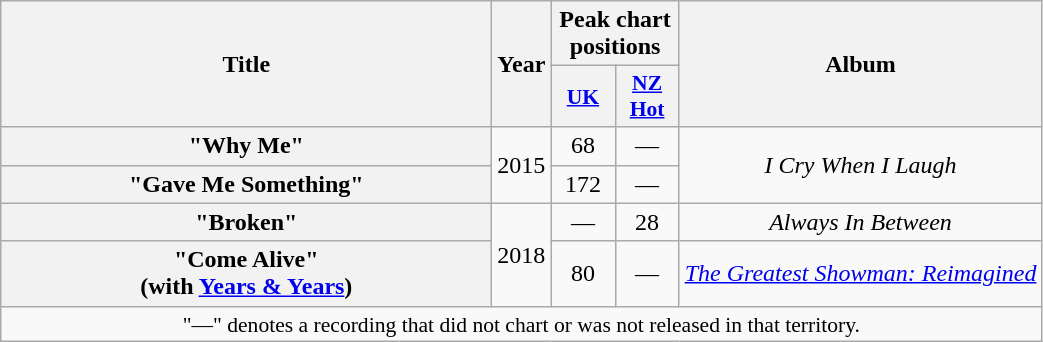<table class="wikitable plainrowheaders" style="text-align:center;">
<tr>
<th scope="col" rowspan="2" style="width:20em;">Title</th>
<th scope="col" rowspan="2" style="width:1em;">Year</th>
<th scope="col" colspan="2">Peak chart positions</th>
<th scope="col" rowspan="2">Album</th>
</tr>
<tr>
<th scope="col" style="width:2.5em;font-size:90%;"><a href='#'>UK</a><br></th>
<th scope="col" style="width:2.5em;font-size:90%;"><a href='#'>NZ<br>Hot</a><br></th>
</tr>
<tr>
<th scope="row">"Why Me"</th>
<td rowspan="2">2015</td>
<td>68</td>
<td>—</td>
<td rowspan="2"><em>I Cry When I Laugh</em></td>
</tr>
<tr>
<th scope="row">"Gave Me Something"</th>
<td>172</td>
<td>—</td>
</tr>
<tr>
<th scope="row">"Broken"</th>
<td rowspan="2">2018</td>
<td>—</td>
<td>28</td>
<td><em>Always In Between</em></td>
</tr>
<tr>
<th scope="row">"Come Alive"<br><span>(with <a href='#'>Years & Years</a>)</span></th>
<td>80</td>
<td>—</td>
<td><em><a href='#'>The Greatest Showman: Reimagined</a></em></td>
</tr>
<tr>
<td colspan="14" style="font-size:90%">"—" denotes a recording that did not chart or was not released in that territory.</td>
</tr>
</table>
